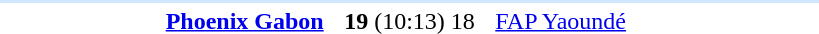<table style="text-align:center" width=550>
<tr>
<th width=30%></th>
<th width=15%></th>
<th width=30%></th>
</tr>
<tr align="left" bgcolor=#D0E7FF>
<td colspan=4></td>
</tr>
<tr>
<td align="right"><strong><a href='#'>Phoenix Gabon</a></strong> </td>
<td><strong>19</strong> (10:13) 18</td>
<td align=left> <a href='#'>FAP Yaoundé</a></td>
</tr>
</table>
